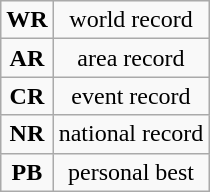<table class="wikitable" style="text-align:center;">
<tr>
<td><strong>WR</strong></td>
<td>world record</td>
</tr>
<tr>
<td><strong>AR</strong></td>
<td>area record</td>
</tr>
<tr>
<td><strong>CR</strong></td>
<td>event record</td>
</tr>
<tr>
<td><strong>NR</strong></td>
<td>national record</td>
</tr>
<tr>
<td><strong>PB</strong></td>
<td>personal best</td>
</tr>
</table>
